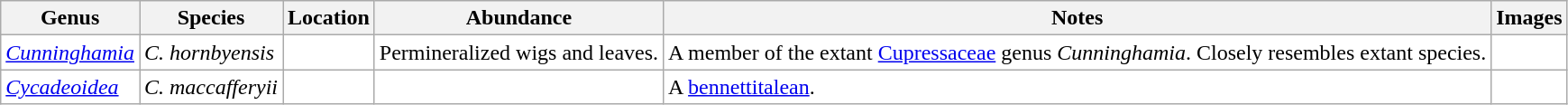<table class="wikitable" style="background:white">
<tr>
<th>Genus</th>
<th>Species</th>
<th>Location</th>
<th>Abundance</th>
<th>Notes</th>
<th>Images</th>
</tr>
<tr>
<td><em><a href='#'>Cunninghamia</a></em></td>
<td><em>C. hornbyensis</em></td>
<td></td>
<td>Permineralized wigs and leaves.</td>
<td>A member of the extant <a href='#'>Cupressaceae</a> genus <em>Cunninghamia</em>. Closely resembles extant species.</td>
<td></td>
</tr>
<tr>
<td><em><a href='#'>Cycadeoidea</a></em></td>
<td><em>C. maccafferyii</em></td>
<td></td>
<td></td>
<td>A <a href='#'>bennettitalean</a>.</td>
<td></td>
</tr>
</table>
